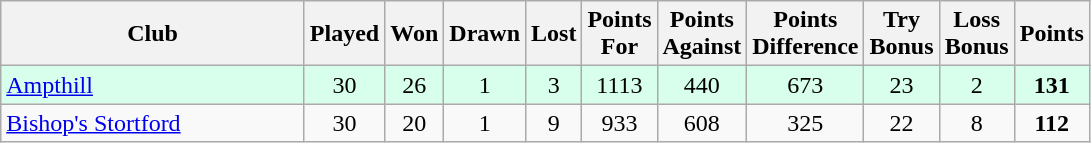<table class="wikitable" style="text-align:center">
<tr>
<th bgcolor="#efefef" width="195">Club</th>
<th bgcolor="#efefef" width="20">Played</th>
<th bgcolor="#efefef" width="20">Won</th>
<th bgcolor="#efefef" width="20">Drawn</th>
<th bgcolor="#efefef" width="20">Lost</th>
<th bgcolor="#efefef" width="20">Points For</th>
<th bgcolor="#efefef" width="20">Points Against</th>
<th bgcolor="#efefef" width="20">Points Difference</th>
<th bgcolor="#efefef" width="20">Try Bonus</th>
<th bgcolor="#efefef" width="20">Loss Bonus</th>
<th bgcolor="#efefef" width="20">Points</th>
</tr>
<tr bgcolor=#d8ffeb align=center>
<td style="text-align:left;"><a href='#'>Ampthill</a></td>
<td>30</td>
<td>26</td>
<td>1</td>
<td>3</td>
<td>1113</td>
<td>440</td>
<td>673</td>
<td>23</td>
<td>2</td>
<td><strong>131</strong></td>
</tr>
<tr>
<td style="text-align:left;"><a href='#'>Bishop's Stortford</a></td>
<td>30</td>
<td>20</td>
<td>1</td>
<td>9</td>
<td>933</td>
<td>608</td>
<td>325</td>
<td>22</td>
<td>8</td>
<td><strong>112</strong></td>
</tr>
</table>
